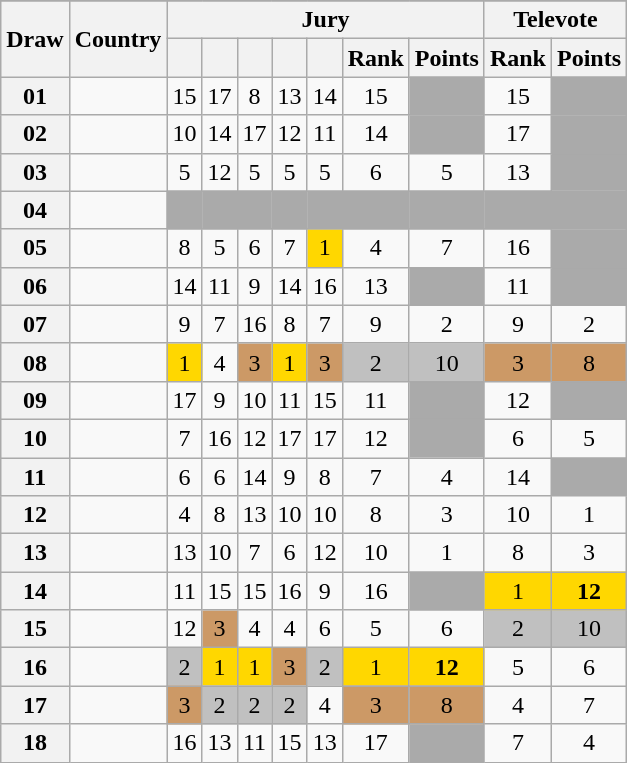<table class="sortable wikitable collapsible plainrowheaders" style="text-align:center;">
<tr>
</tr>
<tr>
<th scope="col" rowspan="2">Draw</th>
<th scope="col" rowspan="2">Country</th>
<th scope="col" colspan="7">Jury</th>
<th scope="col" colspan="2">Televote</th>
</tr>
<tr>
<th scope="col"><small></small></th>
<th scope="col"><small></small></th>
<th scope="col"><small></small></th>
<th scope="col"><small></small></th>
<th scope="col"><small></small></th>
<th scope="col">Rank</th>
<th scope="col">Points</th>
<th scope="col">Rank</th>
<th scope="col">Points</th>
</tr>
<tr>
<th scope="row" style="text-align:center;">01</th>
<td style="text-align:left;"></td>
<td>15</td>
<td>17</td>
<td>8</td>
<td>13</td>
<td>14</td>
<td>15</td>
<td style="background:#AAAAAA;"></td>
<td>15</td>
<td style="background:#AAAAAA;"></td>
</tr>
<tr>
<th scope="row" style="text-align:center;">02</th>
<td style="text-align:left;"></td>
<td>10</td>
<td>14</td>
<td>17</td>
<td>12</td>
<td>11</td>
<td>14</td>
<td style="background:#AAAAAA;"></td>
<td>17</td>
<td style="background:#AAAAAA;"></td>
</tr>
<tr>
<th scope="row" style="text-align:center;">03</th>
<td style="text-align:left;"></td>
<td>5</td>
<td>12</td>
<td>5</td>
<td>5</td>
<td>5</td>
<td>6</td>
<td>5</td>
<td>13</td>
<td style="background:#AAAAAA;"></td>
</tr>
<tr class="sortbottom">
<th scope="row" style="text-align:center;">04</th>
<td style="text-align:left;"></td>
<td style="background:#AAAAAA;"></td>
<td style="background:#AAAAAA;"></td>
<td style="background:#AAAAAA;"></td>
<td style="background:#AAAAAA;"></td>
<td style="background:#AAAAAA;"></td>
<td style="background:#AAAAAA;"></td>
<td style="background:#AAAAAA;"></td>
<td style="background:#AAAAAA;"></td>
<td style="background:#AAAAAA;"></td>
</tr>
<tr>
<th scope="row" style="text-align:center;">05</th>
<td style="text-align:left;"></td>
<td>8</td>
<td>5</td>
<td>6</td>
<td>7</td>
<td style="background:gold;">1</td>
<td>4</td>
<td>7</td>
<td>16</td>
<td style="background:#AAAAAA;"></td>
</tr>
<tr>
<th scope="row" style="text-align:center;">06</th>
<td style="text-align:left;"></td>
<td>14</td>
<td>11</td>
<td>9</td>
<td>14</td>
<td>16</td>
<td>13</td>
<td style="background:#AAAAAA;"></td>
<td>11</td>
<td style="background:#AAAAAA;"></td>
</tr>
<tr>
<th scope="row" style="text-align:center;">07</th>
<td style="text-align:left;"></td>
<td>9</td>
<td>7</td>
<td>16</td>
<td>8</td>
<td>7</td>
<td>9</td>
<td>2</td>
<td>9</td>
<td>2</td>
</tr>
<tr>
<th scope="row" style="text-align:center;">08</th>
<td style="text-align:left;"></td>
<td style="background:gold;">1</td>
<td>4</td>
<td style="background:#CC9966;">3</td>
<td style="background:gold;">1</td>
<td style="background:#CC9966;">3</td>
<td style="background:silver;">2</td>
<td style="background:silver;">10</td>
<td style="background:#CC9966;">3</td>
<td style="background:#CC9966;">8</td>
</tr>
<tr>
<th scope="row" style="text-align:center;">09</th>
<td style="text-align:left;"></td>
<td>17</td>
<td>9</td>
<td>10</td>
<td>11</td>
<td>15</td>
<td>11</td>
<td style="background:#AAAAAA;"></td>
<td>12</td>
<td style="background:#AAAAAA;"></td>
</tr>
<tr>
<th scope="row" style="text-align:center;">10</th>
<td style="text-align:left;"></td>
<td>7</td>
<td>16</td>
<td>12</td>
<td>17</td>
<td>17</td>
<td>12</td>
<td style="background:#AAAAAA;"></td>
<td>6</td>
<td>5</td>
</tr>
<tr>
<th scope="row" style="text-align:center;">11</th>
<td style="text-align:left;"></td>
<td>6</td>
<td>6</td>
<td>14</td>
<td>9</td>
<td>8</td>
<td>7</td>
<td>4</td>
<td>14</td>
<td style="background:#AAAAAA;"></td>
</tr>
<tr>
<th scope="row" style="text-align:center;">12</th>
<td style="text-align:left;"></td>
<td>4</td>
<td>8</td>
<td>13</td>
<td>10</td>
<td>10</td>
<td>8</td>
<td>3</td>
<td>10</td>
<td>1</td>
</tr>
<tr>
<th scope="row" style="text-align:center;">13</th>
<td style="text-align:left;"></td>
<td>13</td>
<td>10</td>
<td>7</td>
<td>6</td>
<td>12</td>
<td>10</td>
<td>1</td>
<td>8</td>
<td>3</td>
</tr>
<tr>
<th scope="row" style="text-align:center;">14</th>
<td style="text-align:left;"></td>
<td>11</td>
<td>15</td>
<td>15</td>
<td>16</td>
<td>9</td>
<td>16</td>
<td style="background:#AAAAAA;"></td>
<td style="background:gold;">1</td>
<td style="background:gold;"><strong>12</strong></td>
</tr>
<tr>
<th scope="row" style="text-align:center;">15</th>
<td style="text-align:left;"></td>
<td>12</td>
<td style="background:#CC9966;">3</td>
<td>4</td>
<td>4</td>
<td>6</td>
<td>5</td>
<td>6</td>
<td style="background:silver;">2</td>
<td style="background:silver;">10</td>
</tr>
<tr>
<th scope="row" style="text-align:center;">16</th>
<td style="text-align:left;"></td>
<td style="background:silver;">2</td>
<td style="background:gold;">1</td>
<td style="background:gold;">1</td>
<td style="background:#CC9966;">3</td>
<td style="background:silver;">2</td>
<td style="background:gold;">1</td>
<td style="background:gold;"><strong>12</strong></td>
<td>5</td>
<td>6</td>
</tr>
<tr>
<th scope="row" style="text-align:center;">17</th>
<td style="text-align:left;"></td>
<td style="background:#CC9966;">3</td>
<td style="background:silver;">2</td>
<td style="background:silver;">2</td>
<td style="background:silver;">2</td>
<td>4</td>
<td style="background:#CC9966;">3</td>
<td style="background:#CC9966;">8</td>
<td>4</td>
<td>7</td>
</tr>
<tr>
<th scope="row" style="text-align:center;">18</th>
<td style="text-align:left;"></td>
<td>16</td>
<td>13</td>
<td>11</td>
<td>15</td>
<td>13</td>
<td>17</td>
<td style="background:#AAAAAA;"></td>
<td>7</td>
<td>4</td>
</tr>
</table>
